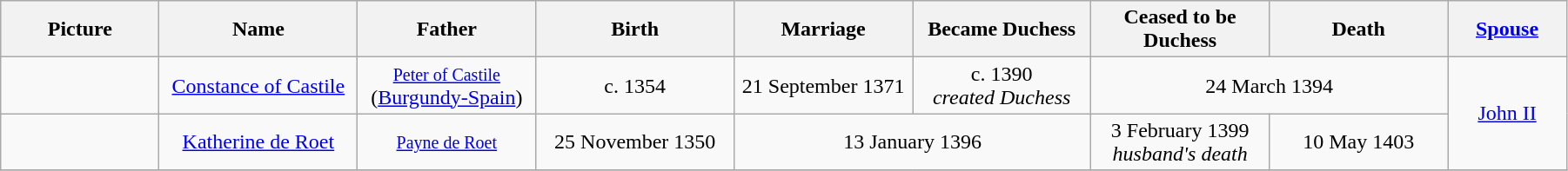<table width=95% class="wikitable">
<tr>
<th width = "8%">Picture</th>
<th width = "10%">Name</th>
<th width = "9%">Father</th>
<th width = "10%">Birth</th>
<th width = "9%">Marriage</th>
<th width = "9%">Became Duchess</th>
<th width = "9%">Ceased to be Duchess</th>
<th width = "9%">Death</th>
<th width = "6%"><a href='#'>Spouse</a></th>
</tr>
<tr>
<td align="center"></td>
<td align="center"><a href='#'>Constance of Castile</a></td>
<td align="center"><small><a href='#'>Peter of Castile</a></small><br> (<a href='#'>Burgundy-Spain</a>)</td>
<td align="center">c. 1354</td>
<td align="center">21 September 1371</td>
<td align="center">c. 1390<br><em>created Duchess</em></td>
<td align="center" colspan="2">24 March 1394</td>
<td align="center" rowspan="2"><a href='#'>John II</a></td>
</tr>
<tr>
<td align="center"></td>
<td align="center"><a href='#'>Katherine de Roet</a></td>
<td align="center"><small><a href='#'>Payne de Roet</a></small></td>
<td align="center">25 November 1350</td>
<td align="center" colspan="2">13 January 1396</td>
<td align="center">3 February 1399<br><em>husband's death</em></td>
<td align="center">10 May 1403</td>
</tr>
<tr>
</tr>
</table>
